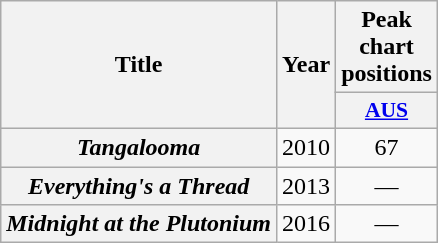<table class="wikitable plainrowheaders" style="text-align:center;" border="1">
<tr>
<th scope="col" rowspan="2">Title</th>
<th scope="col" rowspan="2">Year</th>
<th scope="col" colspan="1">Peak chart positions</th>
</tr>
<tr>
<th scope="col" style="width:3em;font-size:90%;"><a href='#'>AUS</a><br></th>
</tr>
<tr>
<th scope="row"><em>Tangalooma</em></th>
<td>2010</td>
<td>67</td>
</tr>
<tr>
<th scope="row"><em>Everything's a Thread</em></th>
<td>2013</td>
<td>—</td>
</tr>
<tr>
<th scope="row"><em>Midnight at the Plutonium</em></th>
<td>2016</td>
<td>—</td>
</tr>
</table>
